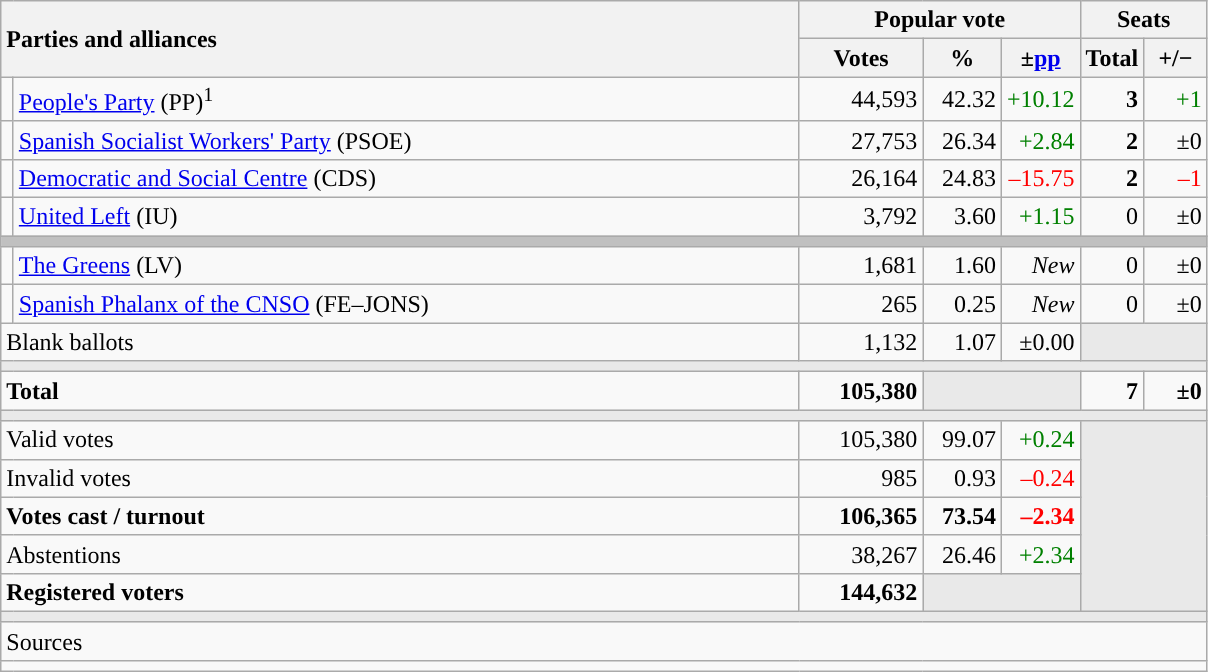<table class="wikitable" style="text-align:right;">
<tr>
<th style="text-align:left;" rowspan="2" colspan="2" width="525">Parties and alliances</th>
<th colspan="3">Popular vote</th>
<th colspan="2">Seats</th>
</tr>
<tr>
<th width="75">Votes</th>
<th width="45">%</th>
<th width="45">±<a href='#'>pp</a></th>
<th width="35">Total</th>
<th width="35">+/−</th>
</tr>
<tr>
<td width="1" style="color:inherit;background:"></td>
<td align="left"><a href='#'>People's Party</a> (PP)<sup>1</sup></td>
<td>44,593</td>
<td>42.32</td>
<td style="color:green;">+10.12</td>
<td><strong>3</strong></td>
<td style="color:green;">+1</td>
</tr>
<tr>
<td style="color:inherit;background:"></td>
<td align="left"><a href='#'>Spanish Socialist Workers' Party</a> (PSOE)</td>
<td>27,753</td>
<td>26.34</td>
<td style="color:green;">+2.84</td>
<td><strong>2</strong></td>
<td>±0</td>
</tr>
<tr>
<td style="color:inherit;background:"></td>
<td align="left"><a href='#'>Democratic and Social Centre</a> (CDS)</td>
<td>26,164</td>
<td>24.83</td>
<td style="color:red;">–15.75</td>
<td><strong>2</strong></td>
<td style="color:red;">–1</td>
</tr>
<tr>
<td style="color:inherit;background:"></td>
<td align="left"><a href='#'>United Left</a> (IU)</td>
<td>3,792</td>
<td>3.60</td>
<td style="color:green;">+1.15</td>
<td>0</td>
<td>±0</td>
</tr>
<tr>
<td colspan="7" bgcolor="#C0C0C0"></td>
</tr>
<tr>
<td style="color:inherit;background:"></td>
<td align="left"><a href='#'>The Greens</a> (LV)</td>
<td>1,681</td>
<td>1.60</td>
<td><em>New</em></td>
<td>0</td>
<td>±0</td>
</tr>
<tr>
<td style="color:inherit;background:"></td>
<td align="left"><a href='#'>Spanish Phalanx of the CNSO</a> (FE–JONS)</td>
<td>265</td>
<td>0.25</td>
<td><em>New</em></td>
<td>0</td>
<td>±0</td>
</tr>
<tr>
<td align="left" colspan="2">Blank ballots</td>
<td>1,132</td>
<td>1.07</td>
<td>±0.00</td>
<td bgcolor="#E9E9E9" colspan="2"></td>
</tr>
<tr>
<td colspan="7" bgcolor="#E9E9E9"></td>
</tr>
<tr style="font-weight:bold;">
<td align="left" colspan="2">Total</td>
<td>105,380</td>
<td bgcolor="#E9E9E9" colspan="2"></td>
<td>7</td>
<td>±0</td>
</tr>
<tr>
<td colspan="7" bgcolor="#E9E9E9"></td>
</tr>
<tr>
<td align="left" colspan="2">Valid votes</td>
<td>105,380</td>
<td>99.07</td>
<td style="color:green;">+0.24</td>
<td bgcolor="#E9E9E9" colspan="2" rowspan="5"></td>
</tr>
<tr>
<td align="left" colspan="2">Invalid votes</td>
<td>985</td>
<td>0.93</td>
<td style="color:red;">–0.24</td>
</tr>
<tr style="font-weight:bold;">
<td align="left" colspan="2">Votes cast / turnout</td>
<td>106,365</td>
<td>73.54</td>
<td style="color:red;">–2.34</td>
</tr>
<tr>
<td align="left" colspan="2">Abstentions</td>
<td>38,267</td>
<td>26.46</td>
<td style="color:green;">+2.34</td>
</tr>
<tr style="font-weight:bold;">
<td align="left" colspan="2">Registered voters</td>
<td>144,632</td>
<td bgcolor="#E9E9E9" colspan="2"></td>
</tr>
<tr>
<td colspan="7" bgcolor="#E9E9E9"></td>
</tr>
<tr>
<td align="left" colspan="7">Sources</td>
</tr>
<tr>
<td colspan="7" style="text-align:left; max-width:790px;"></td>
</tr>
</table>
